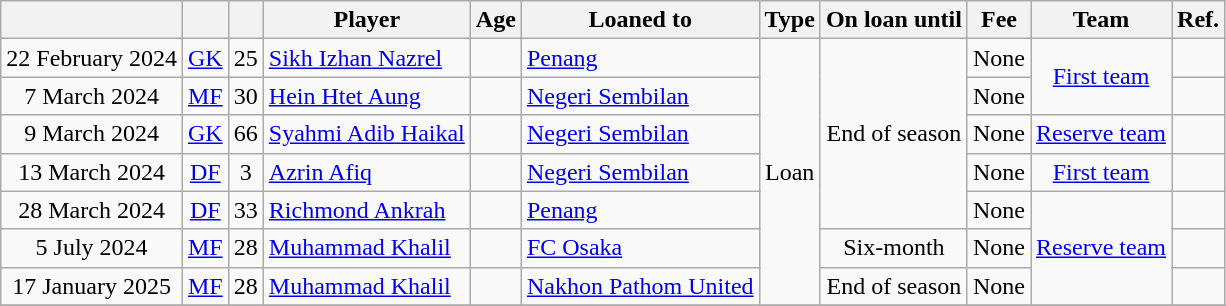<table class="wikitable" style="text-align:center; font-size:100%; ">
<tr>
<th></th>
<th></th>
<th></th>
<th>Player</th>
<th>Age</th>
<th>Loaned to</th>
<th>Type</th>
<th>On loan until</th>
<th>Fee</th>
<th>Team</th>
<th>Ref.</th>
</tr>
<tr>
<td>22 February 2024</td>
<td><a href='#'>GK</a></td>
<td>25</td>
<td style="text-align:left"> <a href='#'>Sikh Izhan Nazrel</a></td>
<td></td>
<td style="text-align:left"> <a href='#'>Penang</a></td>
<td rowspan="7">Loan</td>
<td rowspan="5">End of season</td>
<td>None</td>
<td rowspan="2"><a href='#'>First team</a></td>
<td></td>
</tr>
<tr>
<td>7 March 2024</td>
<td><a href='#'>MF</a></td>
<td>30</td>
<td style="text-align:left"> <a href='#'>Hein Htet Aung</a></td>
<td></td>
<td style="text-align:left"> <a href='#'>Negeri Sembilan</a></td>
<td>None</td>
<td></td>
</tr>
<tr>
<td>9 March 2024</td>
<td><a href='#'>GK</a></td>
<td>66</td>
<td style="text-align:left"> <a href='#'>Syahmi Adib Haikal</a></td>
<td></td>
<td style="text-align:left"> <a href='#'>Negeri Sembilan</a></td>
<td>None</td>
<td><a href='#'>Reserve team</a></td>
<td></td>
</tr>
<tr>
<td>13 March 2024</td>
<td><a href='#'>DF</a></td>
<td>3</td>
<td style="text-align:left"> <a href='#'>Azrin Afiq</a></td>
<td></td>
<td style="text-align:left"> <a href='#'>Negeri Sembilan</a></td>
<td>None</td>
<td><a href='#'>First team</a></td>
<td></td>
</tr>
<tr>
<td>28 March 2024</td>
<td><a href='#'>DF</a></td>
<td>33</td>
<td style="text-align:left"> <a href='#'>Richmond Ankrah</a></td>
<td></td>
<td style="text-align:left"> <a href='#'>Penang</a></td>
<td>None</td>
<td rowspan="3"><a href='#'>Reserve team</a></td>
<td></td>
</tr>
<tr>
<td>5 July 2024</td>
<td><a href='#'>MF</a></td>
<td>28</td>
<td style="text-align:left"> <a href='#'>Muhammad Khalil</a></td>
<td></td>
<td style="text-align:left"> <a href='#'>FC Osaka</a></td>
<td>Six-month</td>
<td>None</td>
<td></td>
</tr>
<tr>
<td>17 January 2025</td>
<td><a href='#'>MF</a></td>
<td>28</td>
<td style="text-align:left"> <a href='#'>Muhammad Khalil</a></td>
<td></td>
<td style="text-align:left"> <a href='#'>Nakhon Pathom United</a></td>
<td>End of season</td>
<td>None</td>
<td></td>
</tr>
<tr>
</tr>
</table>
